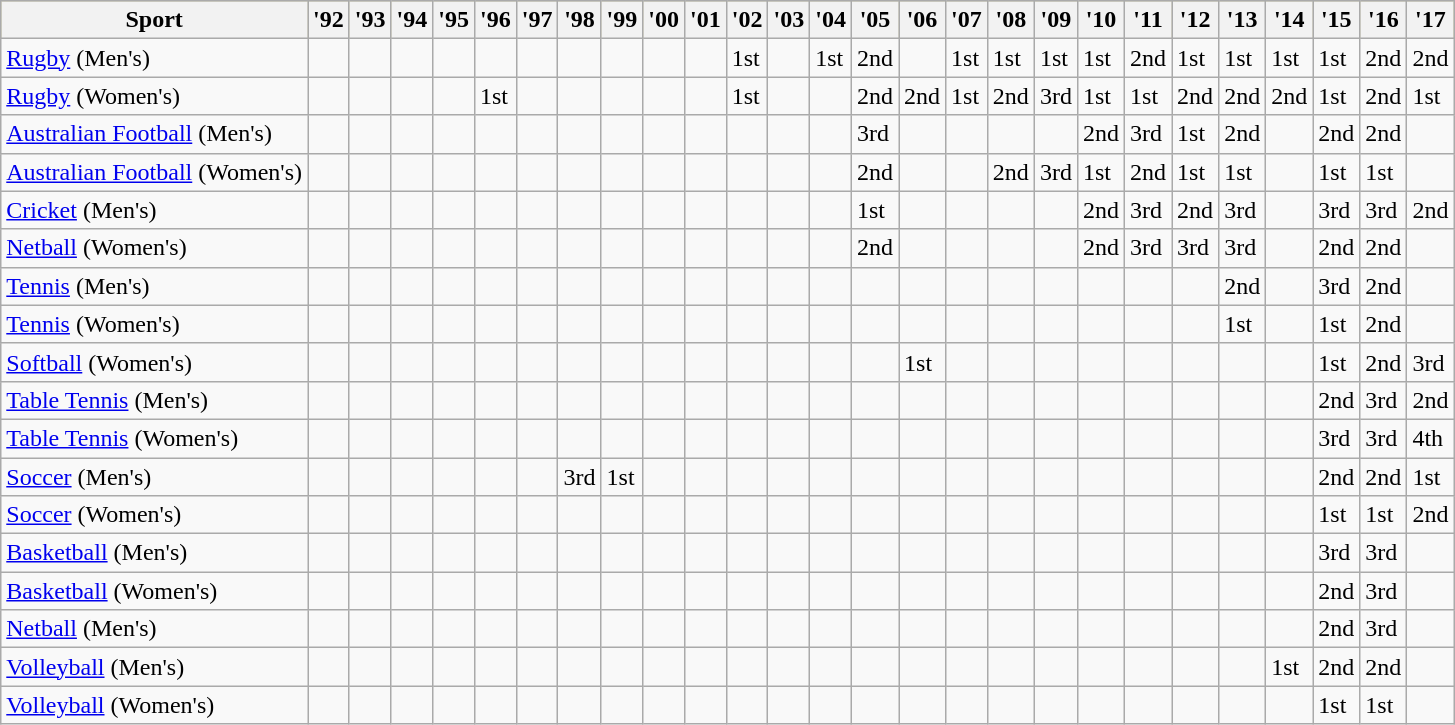<table class="wikitable collapsible autocollapse">
<tr style="background:#bdb76b;">
<th>Sport</th>
<th>'92</th>
<th>'93</th>
<th>'94</th>
<th>'95</th>
<th>'96</th>
<th>'97</th>
<th>'98</th>
<th>'99</th>
<th>'00</th>
<th>'01</th>
<th>'02</th>
<th>'03</th>
<th>'04</th>
<th>'05</th>
<th>'06</th>
<th>'07</th>
<th>'08</th>
<th>'09</th>
<th>'10</th>
<th>'11</th>
<th>'12</th>
<th>'13</th>
<th>'14</th>
<th>'15</th>
<th>'16</th>
<th>'17</th>
</tr>
<tr>
<td><a href='#'>Rugby</a> (Men's)</td>
<td></td>
<td></td>
<td></td>
<td></td>
<td></td>
<td></td>
<td></td>
<td></td>
<td></td>
<td></td>
<td>1st</td>
<td></td>
<td>1st</td>
<td>2nd</td>
<td></td>
<td>1st</td>
<td>1st</td>
<td>1st</td>
<td>1st</td>
<td>2nd</td>
<td>1st</td>
<td>1st</td>
<td>1st</td>
<td>1st</td>
<td>2nd</td>
<td>2nd</td>
</tr>
<tr>
<td><a href='#'>Rugby</a> (Women's)</td>
<td></td>
<td></td>
<td></td>
<td></td>
<td>1st</td>
<td></td>
<td></td>
<td></td>
<td></td>
<td></td>
<td>1st</td>
<td></td>
<td></td>
<td>2nd</td>
<td>2nd</td>
<td>1st</td>
<td>2nd</td>
<td>3rd</td>
<td>1st</td>
<td>1st</td>
<td>2nd</td>
<td>2nd</td>
<td>2nd</td>
<td>1st</td>
<td>2nd</td>
<td>1st</td>
</tr>
<tr>
<td><a href='#'>Australian Football</a> (Men's)</td>
<td></td>
<td></td>
<td></td>
<td></td>
<td></td>
<td></td>
<td></td>
<td></td>
<td></td>
<td></td>
<td></td>
<td></td>
<td></td>
<td>3rd</td>
<td></td>
<td></td>
<td></td>
<td></td>
<td>2nd</td>
<td>3rd</td>
<td>1st</td>
<td>2nd</td>
<td></td>
<td>2nd</td>
<td>2nd</td>
<td></td>
</tr>
<tr>
<td><a href='#'>Australian Football</a> (Women's)</td>
<td></td>
<td></td>
<td></td>
<td></td>
<td></td>
<td></td>
<td></td>
<td></td>
<td></td>
<td></td>
<td></td>
<td></td>
<td></td>
<td>2nd</td>
<td></td>
<td></td>
<td>2nd</td>
<td>3rd</td>
<td>1st</td>
<td>2nd</td>
<td>1st</td>
<td>1st</td>
<td></td>
<td>1st</td>
<td>1st</td>
<td></td>
</tr>
<tr>
<td><a href='#'>Cricket</a> (Men's)</td>
<td></td>
<td></td>
<td></td>
<td></td>
<td></td>
<td></td>
<td></td>
<td></td>
<td></td>
<td></td>
<td></td>
<td></td>
<td></td>
<td>1st</td>
<td></td>
<td></td>
<td></td>
<td></td>
<td>2nd</td>
<td>3rd</td>
<td>2nd</td>
<td>3rd</td>
<td></td>
<td>3rd</td>
<td>3rd</td>
<td>2nd</td>
</tr>
<tr>
<td><a href='#'>Netball</a> (Women's)</td>
<td></td>
<td></td>
<td></td>
<td></td>
<td></td>
<td></td>
<td></td>
<td></td>
<td></td>
<td></td>
<td></td>
<td></td>
<td></td>
<td>2nd</td>
<td></td>
<td></td>
<td></td>
<td></td>
<td>2nd</td>
<td>3rd</td>
<td>3rd</td>
<td>3rd</td>
<td></td>
<td>2nd</td>
<td>2nd</td>
<td></td>
</tr>
<tr>
<td><a href='#'>Tennis</a> (Men's)</td>
<td></td>
<td></td>
<td></td>
<td></td>
<td></td>
<td></td>
<td></td>
<td></td>
<td></td>
<td></td>
<td></td>
<td></td>
<td></td>
<td></td>
<td></td>
<td></td>
<td></td>
<td></td>
<td></td>
<td></td>
<td></td>
<td>2nd</td>
<td></td>
<td>3rd</td>
<td>2nd</td>
<td></td>
</tr>
<tr>
<td><a href='#'>Tennis</a> (Women's)</td>
<td></td>
<td></td>
<td></td>
<td></td>
<td></td>
<td></td>
<td></td>
<td></td>
<td></td>
<td></td>
<td></td>
<td></td>
<td></td>
<td></td>
<td></td>
<td></td>
<td></td>
<td></td>
<td></td>
<td></td>
<td></td>
<td>1st</td>
<td></td>
<td>1st</td>
<td>2nd</td>
<td></td>
</tr>
<tr>
<td><a href='#'>Softball</a> (Women's)</td>
<td></td>
<td></td>
<td></td>
<td></td>
<td></td>
<td></td>
<td></td>
<td></td>
<td></td>
<td></td>
<td></td>
<td></td>
<td></td>
<td></td>
<td>1st</td>
<td></td>
<td></td>
<td></td>
<td></td>
<td></td>
<td></td>
<td></td>
<td></td>
<td>1st</td>
<td>2nd</td>
<td>3rd</td>
</tr>
<tr>
<td><a href='#'>Table Tennis</a> (Men's)</td>
<td></td>
<td></td>
<td></td>
<td></td>
<td></td>
<td></td>
<td></td>
<td></td>
<td></td>
<td></td>
<td></td>
<td></td>
<td></td>
<td></td>
<td></td>
<td></td>
<td></td>
<td></td>
<td></td>
<td></td>
<td></td>
<td></td>
<td></td>
<td>2nd</td>
<td>3rd</td>
<td>2nd</td>
</tr>
<tr>
<td><a href='#'>Table Tennis</a> (Women's)</td>
<td></td>
<td></td>
<td></td>
<td></td>
<td></td>
<td></td>
<td></td>
<td></td>
<td></td>
<td></td>
<td></td>
<td></td>
<td></td>
<td></td>
<td></td>
<td></td>
<td></td>
<td></td>
<td></td>
<td></td>
<td></td>
<td></td>
<td></td>
<td>3rd</td>
<td>3rd</td>
<td>4th</td>
</tr>
<tr>
<td><a href='#'>Soccer</a> (Men's)</td>
<td></td>
<td></td>
<td></td>
<td></td>
<td></td>
<td></td>
<td>3rd</td>
<td>1st</td>
<td></td>
<td></td>
<td></td>
<td></td>
<td></td>
<td></td>
<td></td>
<td></td>
<td></td>
<td></td>
<td></td>
<td></td>
<td></td>
<td></td>
<td></td>
<td>2nd</td>
<td>2nd</td>
<td>1st</td>
</tr>
<tr>
<td><a href='#'>Soccer</a> (Women's)</td>
<td></td>
<td></td>
<td></td>
<td></td>
<td></td>
<td></td>
<td></td>
<td></td>
<td></td>
<td></td>
<td></td>
<td></td>
<td></td>
<td></td>
<td></td>
<td></td>
<td></td>
<td></td>
<td></td>
<td></td>
<td></td>
<td></td>
<td></td>
<td>1st</td>
<td>1st</td>
<td>2nd</td>
</tr>
<tr>
<td><a href='#'>Basketball</a> (Men's)</td>
<td></td>
<td></td>
<td></td>
<td></td>
<td></td>
<td></td>
<td></td>
<td></td>
<td></td>
<td></td>
<td></td>
<td></td>
<td></td>
<td></td>
<td></td>
<td></td>
<td></td>
<td></td>
<td></td>
<td></td>
<td></td>
<td></td>
<td></td>
<td>3rd</td>
<td>3rd</td>
<td></td>
</tr>
<tr>
<td><a href='#'>Basketball</a> (Women's)</td>
<td></td>
<td></td>
<td></td>
<td></td>
<td></td>
<td></td>
<td></td>
<td></td>
<td></td>
<td></td>
<td></td>
<td></td>
<td></td>
<td></td>
<td></td>
<td></td>
<td></td>
<td></td>
<td></td>
<td></td>
<td></td>
<td></td>
<td></td>
<td>2nd</td>
<td>3rd</td>
<td></td>
</tr>
<tr>
<td><a href='#'>Netball</a> (Men's)</td>
<td></td>
<td></td>
<td></td>
<td></td>
<td></td>
<td></td>
<td></td>
<td></td>
<td></td>
<td></td>
<td></td>
<td></td>
<td></td>
<td></td>
<td></td>
<td></td>
<td></td>
<td></td>
<td></td>
<td></td>
<td></td>
<td></td>
<td></td>
<td>2nd</td>
<td>3rd</td>
<td></td>
</tr>
<tr>
<td><a href='#'>Volleyball</a> (Men's)</td>
<td></td>
<td></td>
<td></td>
<td></td>
<td></td>
<td></td>
<td></td>
<td></td>
<td></td>
<td></td>
<td></td>
<td></td>
<td></td>
<td></td>
<td></td>
<td></td>
<td></td>
<td></td>
<td></td>
<td></td>
<td></td>
<td></td>
<td>1st</td>
<td>2nd</td>
<td>2nd</td>
<td></td>
</tr>
<tr>
<td><a href='#'>Volleyball</a> (Women's)</td>
<td></td>
<td></td>
<td></td>
<td></td>
<td></td>
<td></td>
<td></td>
<td></td>
<td></td>
<td></td>
<td></td>
<td></td>
<td></td>
<td></td>
<td></td>
<td></td>
<td></td>
<td></td>
<td></td>
<td></td>
<td></td>
<td></td>
<td></td>
<td>1st</td>
<td>1st</td>
<td></td>
</tr>
</table>
